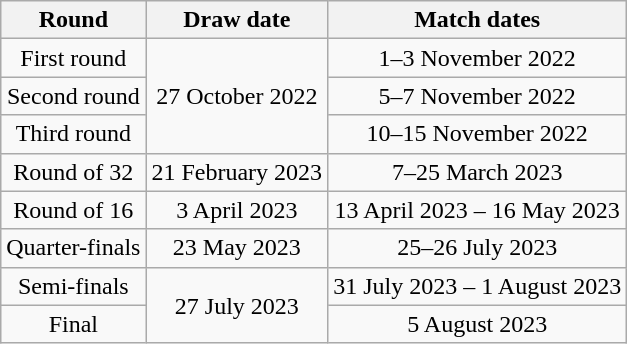<table class="wikitable" style="text-align:center">
<tr>
<th>Round</th>
<th>Draw date</th>
<th>Match dates</th>
</tr>
<tr>
<td>First round</td>
<td rowspan=3>27 October 2022</td>
<td>1–3 November 2022</td>
</tr>
<tr>
<td>Second round</td>
<td>5–7 November 2022</td>
</tr>
<tr>
<td>Third round</td>
<td>10–15 November 2022</td>
</tr>
<tr>
<td>Round of 32</td>
<td>21 February 2023</td>
<td>7–25 March 2023</td>
</tr>
<tr>
<td>Round of 16</td>
<td>3 April 2023</td>
<td>13 April 2023 – 16 May 2023</td>
</tr>
<tr>
<td>Quarter-finals</td>
<td>23 May 2023</td>
<td>25–26 July 2023</td>
</tr>
<tr>
<td>Semi-finals</td>
<td rowspan=2>27 July 2023</td>
<td>31 July 2023 – 1 August 2023</td>
</tr>
<tr>
<td>Final</td>
<td>5 August 2023</td>
</tr>
</table>
